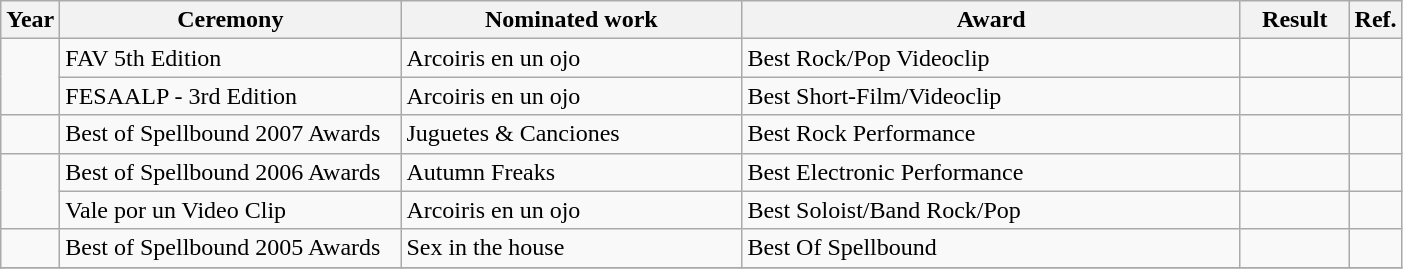<table class="wikitable">
<tr>
<th>Year</th>
<th style="width:220px;">Ceremony</th>
<th style="width:220px;">Nominated work</th>
<th style="width:325px;">Award</th>
<th width="65">Result</th>
<th>Ref.</th>
</tr>
<tr>
<td style="text-align:center;" rowspan="2"></td>
<td>FAV 5th Edition</td>
<td>Arcoiris en un ojo</td>
<td>Best Rock/Pop Videoclip</td>
<td></td>
<td></td>
</tr>
<tr>
<td>FESAALP - 3rd Edition</td>
<td>Arcoiris en un ojo</td>
<td>Best Short-Film/Videoclip</td>
<td></td>
<td></td>
</tr>
<tr>
<td style="text-align:center;"></td>
<td>Best of Spellbound 2007 Awards</td>
<td>Juguetes & Canciones</td>
<td>Best Rock Performance</td>
<td></td>
<td></td>
</tr>
<tr>
<td style="text-align:center;" rowspan="2"></td>
<td>Best of Spellbound 2006 Awards</td>
<td>Autumn Freaks</td>
<td>Best Electronic Performance</td>
<td></td>
<td></td>
</tr>
<tr>
<td>Vale por un Video Clip</td>
<td>Arcoiris en un ojo</td>
<td>Best Soloist/Band Rock/Pop</td>
<td></td>
<td></td>
</tr>
<tr>
<td style="text-align:center;"></td>
<td>Best of Spellbound 2005 Awards</td>
<td>Sex in the house</td>
<td>Best Of Spellbound</td>
<td></td>
<td></td>
</tr>
<tr>
</tr>
</table>
